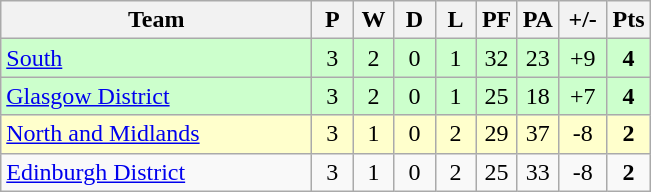<table class="wikitable" style="text-align: center;">
<tr>
<th width="200">Team</th>
<th width="20">P</th>
<th width="20">W</th>
<th width="20">D</th>
<th width="20">L</th>
<th width="20">PF</th>
<th width="20">PA</th>
<th width="25">+/-</th>
<th width="20">Pts</th>
</tr>
<tr bgcolor="#ccffcc">
<td align="left"><a href='#'>South</a></td>
<td>3</td>
<td>2</td>
<td>0</td>
<td>1</td>
<td>32</td>
<td>23</td>
<td>+9</td>
<td><strong>4</strong></td>
</tr>
<tr bgcolor="#ccffcc">
<td align="left"><a href='#'>Glasgow District</a></td>
<td>3</td>
<td>2</td>
<td>0</td>
<td>1</td>
<td>25</td>
<td>18</td>
<td>+7</td>
<td><strong>4</strong></td>
</tr>
<tr bgcolor="#ffffcc">
<td align="left"><a href='#'>North and Midlands</a></td>
<td>3</td>
<td>1</td>
<td>0</td>
<td>2</td>
<td>29</td>
<td>37</td>
<td>-8</td>
<td><strong>2</strong></td>
</tr>
<tr>
<td align="left"><a href='#'>Edinburgh District</a></td>
<td>3</td>
<td>1</td>
<td>0</td>
<td>2</td>
<td>25</td>
<td>33</td>
<td>-8</td>
<td><strong>2</strong></td>
</tr>
</table>
